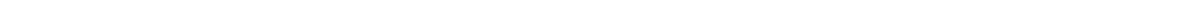<table style="width:1000px; text-align:center;">
<tr style="color:white;">
<td style="background:"></td>
<td style="background:"></td>
<td style="background:">6.8%</td>
<td style="background:"><strong>59.8%</strong></td>
<td style="background:">29.8%</td>
<td style="background:">2.8%</td>
</tr>
<tr>
<td></td>
<td></td>
<td></td>
<td></td>
<td></td>
<td></td>
</tr>
</table>
